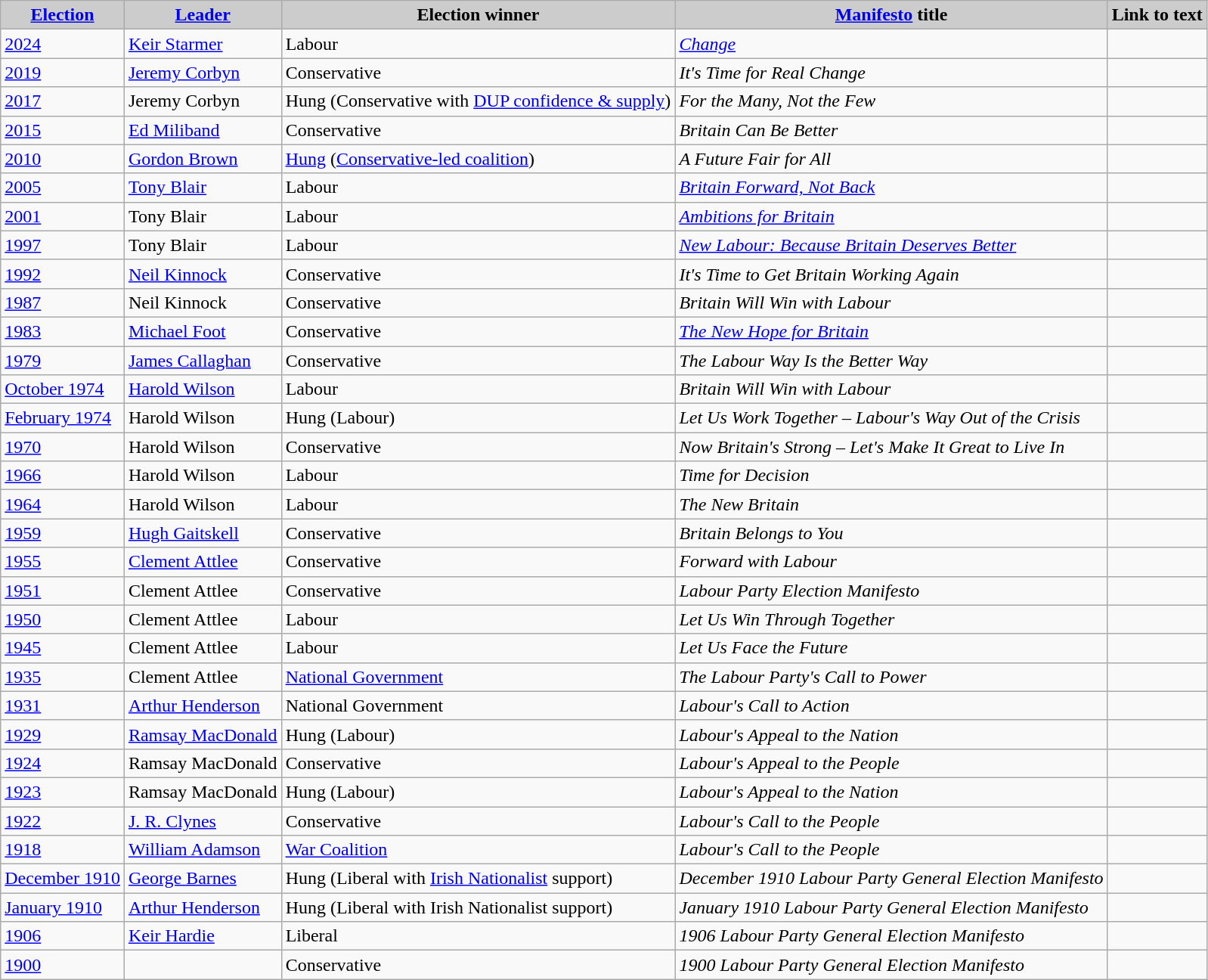<table class="wikitable">
<tr>
<th style="background:#ccc;"><a href='#'>Election</a></th>
<th style="background:#ccc;"><a href='#'>Leader</a></th>
<th style="background:#ccc;">Election winner</th>
<th style="background:#ccc;"><a href='#'>Manifesto</a> title</th>
<th style="background:#ccc;">Link to text</th>
</tr>
<tr>
<td><a href='#'>2024</a></td>
<td><a href='#'>Keir Starmer</a></td>
<td>Labour</td>
<td><em><a href='#'>Change</a></em></td>
<td></td>
</tr>
<tr>
<td><a href='#'>2019</a></td>
<td><a href='#'>Jeremy Corbyn</a></td>
<td>Conservative</td>
<td><em>It's Time for Real Change</em></td>
<td></td>
</tr>
<tr>
<td><a href='#'>2017</a></td>
<td>Jeremy Corbyn</td>
<td>Hung (Conservative with <a href='#'>DUP confidence & supply</a>)</td>
<td><em>For the Many, Not the Few</em></td>
<td></td>
</tr>
<tr>
<td><a href='#'>2015</a></td>
<td><a href='#'>Ed Miliband</a></td>
<td>Conservative</td>
<td><em>Britain Can Be Better</em></td>
<td></td>
</tr>
<tr>
<td><a href='#'>2010</a></td>
<td><a href='#'>Gordon Brown</a></td>
<td><a href='#'>Hung</a> (<a href='#'>Conservative-led coalition</a>)</td>
<td><em>A Future Fair for All</em></td>
<td></td>
</tr>
<tr>
<td><a href='#'>2005</a></td>
<td><a href='#'>Tony Blair</a></td>
<td>Labour</td>
<td><em><a href='#'>Britain Forward, Not Back</a></em></td>
<td></td>
</tr>
<tr>
<td><a href='#'>2001</a></td>
<td>Tony Blair</td>
<td>Labour</td>
<td><em><a href='#'>Ambitions for Britain</a></em></td>
<td></td>
</tr>
<tr>
<td><a href='#'>1997</a></td>
<td>Tony Blair</td>
<td>Labour</td>
<td><em><a href='#'>New Labour: Because Britain Deserves Better</a></em></td>
<td></td>
</tr>
<tr>
<td><a href='#'>1992</a></td>
<td><a href='#'>Neil Kinnock</a></td>
<td>Conservative</td>
<td><em>It's Time to Get Britain Working Again</em></td>
<td></td>
</tr>
<tr>
<td><a href='#'>1987</a></td>
<td>Neil Kinnock</td>
<td>Conservative</td>
<td><em>Britain Will Win with Labour</em></td>
<td></td>
</tr>
<tr>
<td><a href='#'>1983</a></td>
<td><a href='#'>Michael Foot</a></td>
<td>Conservative</td>
<td><a href='#'><em>The New Hope for Britain</em></a></td>
<td></td>
</tr>
<tr>
<td><a href='#'>1979</a></td>
<td><a href='#'>James Callaghan</a></td>
<td>Conservative</td>
<td><em>The Labour Way Is the Better Way</em></td>
<td></td>
</tr>
<tr>
<td><a href='#'>October 1974</a></td>
<td><a href='#'>Harold Wilson</a></td>
<td>Labour</td>
<td><em>Britain Will Win with Labour</em></td>
<td></td>
</tr>
<tr>
<td><a href='#'>February 1974</a></td>
<td>Harold Wilson</td>
<td>Hung (Labour)</td>
<td><em>Let Us Work Together – Labour's Way Out of the Crisis</em></td>
<td></td>
</tr>
<tr>
<td><a href='#'>1970</a></td>
<td>Harold Wilson</td>
<td>Conservative</td>
<td><em>Now Britain's Strong – Let's Make It Great to Live In</em></td>
<td></td>
</tr>
<tr>
<td><a href='#'>1966</a></td>
<td>Harold Wilson</td>
<td>Labour</td>
<td><em>Time for Decision</em></td>
<td></td>
</tr>
<tr>
<td><a href='#'>1964</a></td>
<td>Harold Wilson</td>
<td>Labour</td>
<td><em>The New Britain</em></td>
<td></td>
</tr>
<tr>
<td><a href='#'>1959</a></td>
<td><a href='#'>Hugh Gaitskell</a></td>
<td>Conservative</td>
<td><em>Britain Belongs to You</em></td>
<td></td>
</tr>
<tr>
<td><a href='#'>1955</a></td>
<td><a href='#'>Clement Attlee</a></td>
<td>Conservative</td>
<td><em>Forward with Labour</em></td>
<td></td>
</tr>
<tr>
<td><a href='#'>1951</a></td>
<td>Clement Attlee</td>
<td>Conservative</td>
<td><em>Labour Party Election Manifesto</em></td>
<td></td>
</tr>
<tr>
<td><a href='#'>1950</a></td>
<td>Clement Attlee</td>
<td>Labour</td>
<td><em>Let Us Win Through Together</em></td>
<td></td>
</tr>
<tr>
<td><a href='#'>1945</a></td>
<td>Clement Attlee</td>
<td>Labour</td>
<td><em>Let Us Face the Future</em></td>
<td></td>
</tr>
<tr>
<td><a href='#'>1935</a></td>
<td>Clement Attlee</td>
<td><a href='#'>National Government</a></td>
<td><em>The Labour Party's Call to Power</em></td>
<td></td>
</tr>
<tr>
<td><a href='#'>1931</a></td>
<td><a href='#'>Arthur Henderson</a></td>
<td>National Government</td>
<td><em>Labour's Call to Action</em></td>
<td></td>
</tr>
<tr>
<td><a href='#'>1929</a></td>
<td><a href='#'>Ramsay MacDonald</a></td>
<td>Hung (Labour)</td>
<td><em>Labour's Appeal to the Nation</em></td>
<td></td>
</tr>
<tr>
<td><a href='#'>1924</a></td>
<td>Ramsay MacDonald</td>
<td>Conservative</td>
<td><em>Labour's Appeal to the People</em></td>
<td><br></td>
</tr>
<tr>
<td><a href='#'>1923</a></td>
<td>Ramsay MacDonald</td>
<td>Hung (Labour)</td>
<td><em>Labour's Appeal to the Nation</em></td>
<td><br></td>
</tr>
<tr>
<td><a href='#'>1922</a></td>
<td><a href='#'>J. R. Clynes</a></td>
<td>Conservative</td>
<td><em>Labour's Call to the People</em></td>
<td></td>
</tr>
<tr>
<td><a href='#'>1918</a></td>
<td><a href='#'>William Adamson</a></td>
<td><a href='#'>War Coalition</a></td>
<td><em>Labour's Call to the People</em></td>
<td><br></td>
</tr>
<tr>
<td><a href='#'>December 1910</a></td>
<td><a href='#'>George Barnes</a></td>
<td>Hung (Liberal with <a href='#'>Irish Nationalist</a> support)</td>
<td><em>December 1910 Labour Party General Election Manifesto</em></td>
<td><br></td>
</tr>
<tr>
<td><a href='#'>January 1910</a></td>
<td><a href='#'>Arthur Henderson</a></td>
<td>Hung (Liberal with Irish Nationalist support)</td>
<td><em>January 1910 Labour Party General Election Manifesto</em></td>
<td><br></td>
</tr>
<tr>
<td><a href='#'>1906</a></td>
<td><a href='#'>Keir Hardie</a></td>
<td>Liberal</td>
<td><em>1906 Labour Party General Election Manifesto</em></td>
<td><br></td>
</tr>
<tr>
<td><a href='#'>1900</a></td>
<td></td>
<td>Conservative</td>
<td><em>1900 Labour Party General Election Manifesto</em></td>
<td></td>
</tr>
</table>
